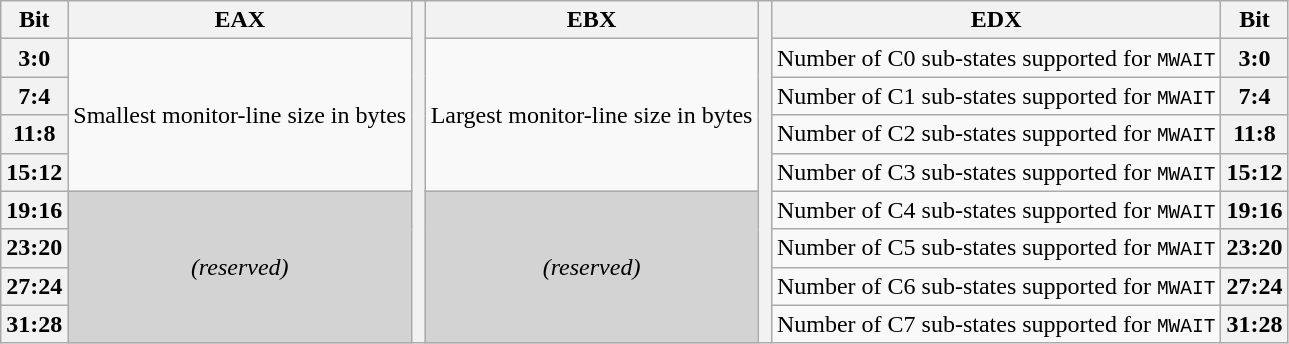<table class="wikitable">
<tr>
<th>Bit</th>
<th>EAX</th>
<th scope="col" style="width: 0.5em; border-spacing:0; padding:0px" rowspan="9"></th>
<th>EBX</th>
<th scope="col" style="width: 0.5em; border-spacing:0; padding:0px" rowspan="9"></th>
<th>EDX</th>
<th>Bit</th>
</tr>
<tr>
<th>3:0</th>
<td rowspan="4">Smallest monitor-line size in bytes</td>
<td rowspan="4">Largest monitor-line size in bytes</td>
<td>Number of C0 sub-states supported for <code>MWAIT</code></td>
<th>3:0</th>
</tr>
<tr>
<th>7:4</th>
<td>Number of C1 sub-states supported for <code>MWAIT</code></td>
<th>7:4</th>
</tr>
<tr>
<th>11:8</th>
<td>Number of C2 sub-states supported for <code>MWAIT</code></td>
<th>11:8</th>
</tr>
<tr>
<th>15:12</th>
<td>Number of C3 sub-states supported for <code>MWAIT</code></td>
<th>15:12</th>
</tr>
<tr>
<th>19:16</th>
<td rowspan="4" style="text-align:center; background:lightgrey;"><em>(reserved)</em></td>
<td rowspan="4" style="text-align:center; background:lightgrey;"><em>(reserved)</em></td>
<td>Number of C4 sub-states supported for <code>MWAIT</code></td>
<th>19:16</th>
</tr>
<tr>
<th>23:20</th>
<td>Number of C5 sub-states supported for <code>MWAIT</code></td>
<th>23:20</th>
</tr>
<tr>
<th>27:24</th>
<td>Number of C6 sub-states supported for <code>MWAIT</code></td>
<th>27:24</th>
</tr>
<tr>
<th>31:28</th>
<td>Number of C7 sub-states supported for <code>MWAIT</code></td>
<th>31:28</th>
</tr>
</table>
